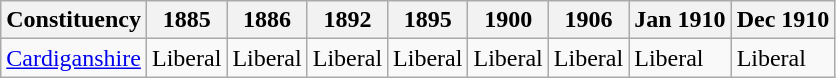<table class="wikitable">
<tr>
<th>Constituency</th>
<th>1885</th>
<th>1886</th>
<th>1892</th>
<th>1895</th>
<th>1900</th>
<th>1906</th>
<th>Jan 1910</th>
<th>Dec 1910</th>
</tr>
<tr>
<td><a href='#'>Cardiganshire</a></td>
<td bgcolor=>Liberal</td>
<td bgcolor=>Liberal</td>
<td bgcolor=>Liberal</td>
<td bgcolor=>Liberal</td>
<td bgcolor=>Liberal</td>
<td bgcolor=>Liberal</td>
<td bgcolor=>Liberal</td>
<td bgcolor=>Liberal</td>
</tr>
</table>
